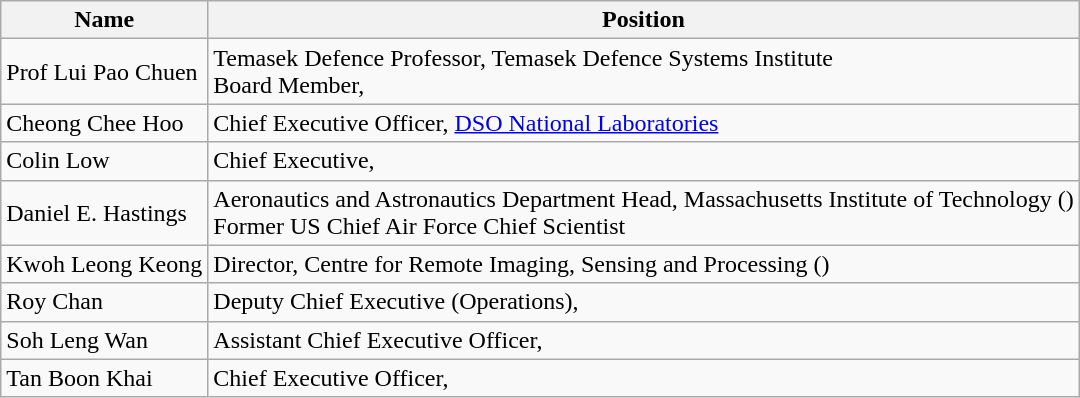<table class="wikitable">
<tr>
<th>Name</th>
<th>Position</th>
</tr>
<tr>
<td>Prof Lui Pao Chuen</td>
<td>Temasek Defence Professor, Temasek Defence Systems Institute<br>Board Member, </td>
</tr>
<tr>
<td>Cheong Chee Hoo</td>
<td>Chief Executive Officer, <a href='#'>DSO National Laboratories</a></td>
</tr>
<tr>
<td>Colin Low</td>
<td>Chief Executive, </td>
</tr>
<tr>
<td>Daniel E. Hastings</td>
<td>Aeronautics and Astronautics Department Head, Massachusetts Institute of Technology ()<br>Former US Chief Air Force Chief Scientist</td>
</tr>
<tr>
<td>Kwoh Leong Keong</td>
<td>Director, Centre for Remote Imaging, Sensing and Processing ()</td>
</tr>
<tr>
<td>Roy Chan</td>
<td>Deputy Chief Executive (Operations), </td>
</tr>
<tr>
<td>Soh Leng Wan</td>
<td>Assistant Chief Executive Officer, </td>
</tr>
<tr>
<td>Tan Boon Khai</td>
<td>Chief Executive Officer, </td>
</tr>
</table>
